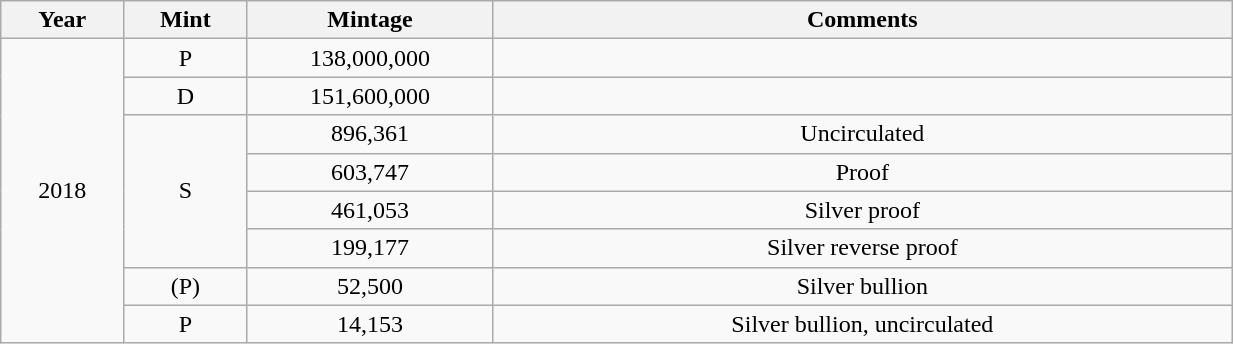<table class="wikitable sortable" style="min-width:65%; text-align:center;">
<tr>
<th width="10%">Year</th>
<th width="10%">Mint</th>
<th width="20%">Mintage</th>
<th width="60%">Comments</th>
</tr>
<tr>
<td rowspan="8">2018</td>
<td>P</td>
<td>138,000,000</td>
<td></td>
</tr>
<tr>
<td>D</td>
<td>151,600,000</td>
<td></td>
</tr>
<tr>
<td rowspan="4">S</td>
<td>896,361</td>
<td>Uncirculated</td>
</tr>
<tr>
<td>603,747</td>
<td>Proof</td>
</tr>
<tr>
<td>461,053</td>
<td>Silver proof</td>
</tr>
<tr>
<td>199,177</td>
<td>Silver reverse proof</td>
</tr>
<tr>
<td>(P)</td>
<td>52,500</td>
<td>Silver bullion</td>
</tr>
<tr>
<td>P</td>
<td>14,153</td>
<td>Silver bullion, uncirculated</td>
</tr>
</table>
